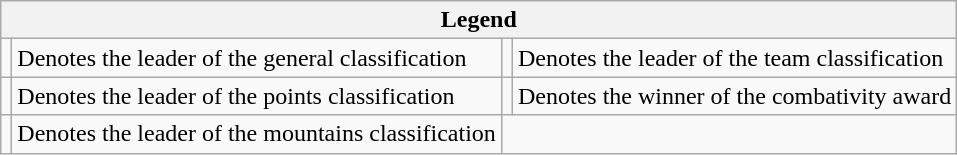<table class="wikitable">
<tr>
<th scope="col" colspan="4">Legend</th>
</tr>
<tr>
<td></td>
<td>Denotes the leader of the general classification</td>
<td></td>
<td>Denotes the leader of the team classification</td>
</tr>
<tr>
<td></td>
<td>Denotes the leader of the points classification</td>
<td></td>
<td>Denotes the winner of the combativity award</td>
</tr>
<tr>
<td></td>
<td>Denotes the leader of the mountains classification</td>
</tr>
</table>
